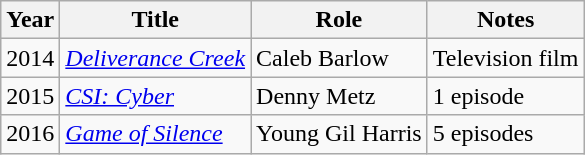<table class="wikitable sortable">
<tr>
<th>Year</th>
<th>Title</th>
<th>Role</th>
<th>Notes</th>
</tr>
<tr>
<td>2014</td>
<td><em><a href='#'>Deliverance Creek</a></em></td>
<td>Caleb Barlow</td>
<td>Television film</td>
</tr>
<tr>
<td>2015</td>
<td><em><a href='#'>CSI: Cyber</a></em></td>
<td>Denny Metz</td>
<td>1 episode</td>
</tr>
<tr>
<td>2016</td>
<td><em><a href='#'>Game of Silence</a></em></td>
<td>Young Gil Harris</td>
<td>5 episodes</td>
</tr>
</table>
